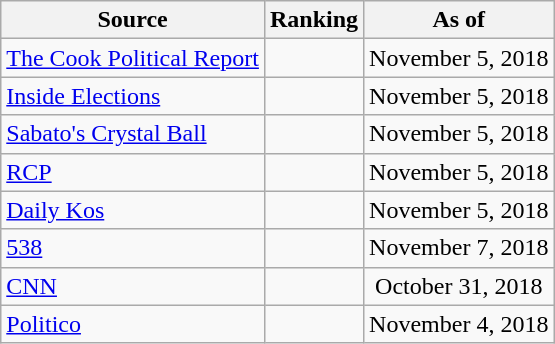<table class="wikitable" style="text-align:center">
<tr>
<th>Source</th>
<th>Ranking</th>
<th>As of</th>
</tr>
<tr>
<td align=left><a href='#'>The Cook Political Report</a></td>
<td></td>
<td>November 5, 2018</td>
</tr>
<tr>
<td align=left><a href='#'>Inside Elections</a></td>
<td></td>
<td>November 5, 2018</td>
</tr>
<tr>
<td align=left><a href='#'>Sabato's Crystal Ball</a></td>
<td></td>
<td>November 5, 2018</td>
</tr>
<tr>
<td align="left"><a href='#'>RCP</a></td>
<td></td>
<td>November 5, 2018</td>
</tr>
<tr>
<td align="left"><a href='#'>Daily Kos</a></td>
<td></td>
<td>November 5, 2018</td>
</tr>
<tr>
<td align="left"><a href='#'>538</a></td>
<td></td>
<td>November 7, 2018</td>
</tr>
<tr>
<td align="left"><a href='#'>CNN</a></td>
<td></td>
<td>October 31, 2018</td>
</tr>
<tr>
<td align="left"><a href='#'>Politico</a></td>
<td></td>
<td>November 4, 2018</td>
</tr>
</table>
